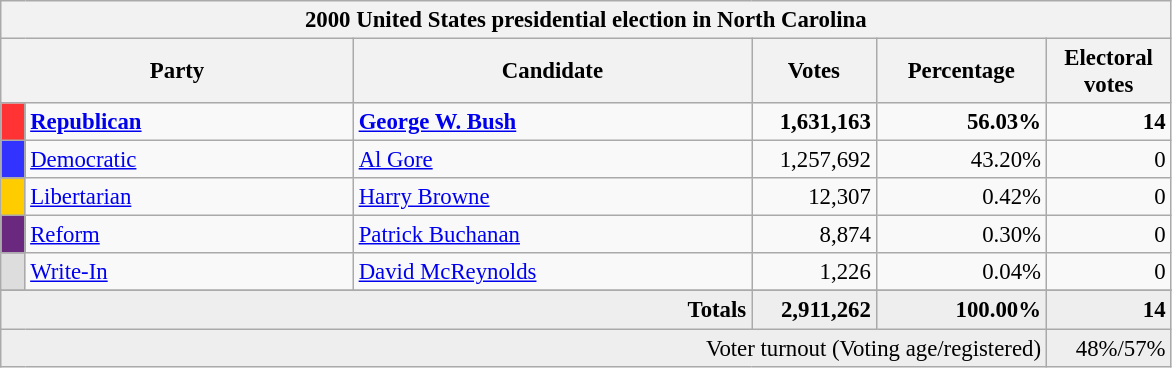<table class="wikitable nowrap" style="font-size: 95%;">
<tr>
<th colspan="6">2000 United States presidential election in North Carolina</th>
</tr>
<tr>
<th colspan="2" style="width: 15em">Party</th>
<th style="width: 17em">Candidate</th>
<th style="width: 5em">Votes</th>
<th style="width: 7em">Percentage</th>
<th style="width: 5em">Electoral votes</th>
</tr>
<tr>
<th style="background-color:#FF3333; width: 3px"></th>
<td style="width: 130px"><strong><a href='#'>Republican</a></strong></td>
<td><strong><a href='#'>George W. Bush</a></strong></td>
<td align="right"><strong>1,631,163</strong></td>
<td align="right"><strong>56.03%</strong></td>
<td align="right"><strong>14</strong></td>
</tr>
<tr>
<th style="background-color:#3333FF; width: 3px"></th>
<td style="width: 130px"><a href='#'>Democratic</a></td>
<td><a href='#'>Al Gore</a></td>
<td align="right">1,257,692</td>
<td align="right">43.20%</td>
<td align="right">0</td>
</tr>
<tr>
<th style="background-color:#FFCC00; width: 3px"></th>
<td style="width: 130px"><a href='#'>Libertarian</a></td>
<td><a href='#'>Harry Browne</a></td>
<td align="right">12,307</td>
<td align="right">0.42%</td>
<td align="right">0</td>
</tr>
<tr>
<th style="background-color:#6A287E; width: 3px"></th>
<td style="width: 130px"><a href='#'>Reform</a></td>
<td><a href='#'>Patrick Buchanan</a></td>
<td align="right">8,874</td>
<td align="right">0.30%</td>
<td align="right">0</td>
</tr>
<tr>
<th style="background-color:#DDDDDD; width: 3px"></th>
<td style="width: 130px"><a href='#'>Write-In</a></td>
<td><a href='#'>David McReynolds</a></td>
<td align="right">1,226</td>
<td align="right">0.04%</td>
<td align="right">0</td>
</tr>
<tr>
</tr>
<tr bgcolor="#EEEEEE">
<td colspan="3" align="right"><strong>Totals</strong></td>
<td align="right"><strong>2,911,262</strong></td>
<td align="right"><strong>100.00%</strong></td>
<td align="right"><strong>14</strong></td>
</tr>
<tr bgcolor="#EEEEEE">
<td colspan="5" align="right">Voter turnout (Voting age/registered)</td>
<td colspan="1" align="right">48%/57%</td>
</tr>
</table>
